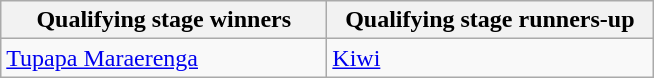<table class="wikitable">
<tr>
<th width=210>Qualifying stage winners</th>
<th width=210>Qualifying stage runners-up</th>
</tr>
<tr>
<td> <a href='#'>Tupapa Maraerenga</a></td>
<td> <a href='#'>Kiwi</a></td>
</tr>
</table>
